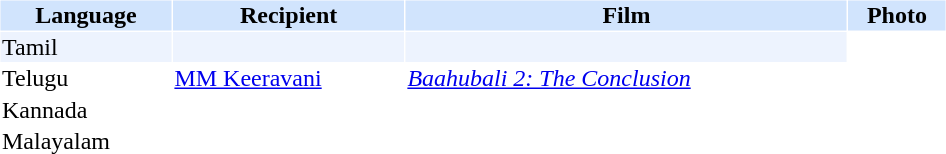<table cellspacing="1" cellpadding="1" border="0" style="width:50%;">
<tr style="background:#d1e4fd;">
<th>Language</th>
<th>Recipient</th>
<th>Film</th>
<th>Photo</th>
</tr>
<tr style="background:#edf3fe;">
<td>Tamil</td>
<td></td>
<td></td>
</tr>
<tr>
<td>Telugu</td>
<td><a href='#'>MM Keeravani</a></td>
<td><em><a href='#'>Baahubali 2: The Conclusion</a></em></td>
<td></td>
</tr>
<tr>
<td>Kannada</td>
<td></td>
<td></td>
<td></td>
</tr>
<tr>
<td>Malayalam</td>
<td></td>
<td></td>
<td></td>
</tr>
</table>
